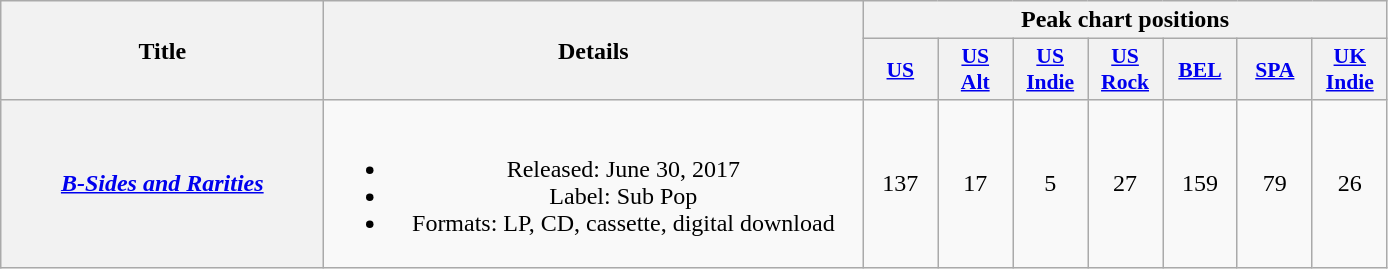<table class="wikitable plainrowheaders" style="text-align:center;">
<tr>
<th rowspan="2" scope="col" style="width:13em;">Title</th>
<th rowspan="2" scope="col" style="width:22em;">Details</th>
<th colspan="7" scope="col">Peak chart positions</th>
</tr>
<tr>
<th scope="col" style="width:3em;font-size:90%;"><a href='#'>US</a><br></th>
<th scope="col" style="width:3em;font-size:90%;"><a href='#'>US<br>Alt</a><br></th>
<th scope="col" style="width:3em;font-size:90%;"><a href='#'>US<br>Indie</a><br></th>
<th scope="col" style="width:3em;font-size:90%;"><a href='#'>US<br>Rock</a><br></th>
<th scope="col" style="width:3em;font-size:90%;"><a href='#'>BEL</a><br></th>
<th scope="col" style="width:3em;font-size:90%;"><a href='#'>SPA</a><br></th>
<th scope="col" style="width:3em;font-size:90%;"><a href='#'>UK<br>Indie</a><br></th>
</tr>
<tr>
<th scope="row"><em><a href='#'>B-Sides and Rarities</a></em></th>
<td><br><ul><li>Released: June 30, 2017</li><li>Label: Sub Pop</li><li>Formats: LP, CD, cassette, digital download</li></ul></td>
<td>137</td>
<td>17</td>
<td>5</td>
<td>27</td>
<td>159</td>
<td>79</td>
<td>26</td>
</tr>
</table>
